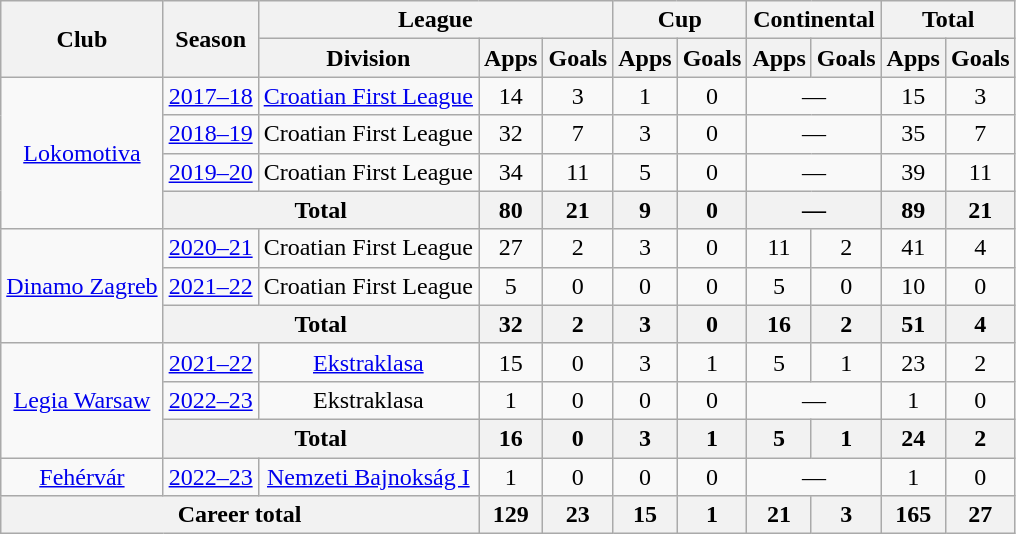<table class="wikitable" style="text-align:center">
<tr>
<th rowspan="2">Club</th>
<th rowspan="2">Season</th>
<th colspan="3">League</th>
<th colspan="2">Cup</th>
<th colspan="2">Continental</th>
<th colspan="2">Total</th>
</tr>
<tr>
<th>Division</th>
<th>Apps</th>
<th>Goals</th>
<th>Apps</th>
<th>Goals</th>
<th>Apps</th>
<th>Goals</th>
<th>Apps</th>
<th>Goals</th>
</tr>
<tr>
<td rowspan="4"><a href='#'>Lokomotiva</a></td>
<td><a href='#'>2017–18</a></td>
<td><a href='#'>Croatian First League</a></td>
<td>14</td>
<td>3</td>
<td>1</td>
<td>0</td>
<td colspan="2">—</td>
<td>15</td>
<td>3</td>
</tr>
<tr>
<td><a href='#'>2018–19</a></td>
<td>Croatian First League</td>
<td>32</td>
<td>7</td>
<td>3</td>
<td>0</td>
<td colspan="2">—</td>
<td>35</td>
<td>7</td>
</tr>
<tr>
<td><a href='#'>2019–20</a></td>
<td>Croatian First League</td>
<td>34</td>
<td>11</td>
<td>5</td>
<td>0</td>
<td colspan="2">—</td>
<td>39</td>
<td>11</td>
</tr>
<tr>
<th colspan="2">Total</th>
<th>80</th>
<th>21</th>
<th>9</th>
<th>0</th>
<th colspan="2">—</th>
<th>89</th>
<th>21</th>
</tr>
<tr>
<td rowspan="3"><a href='#'>Dinamo Zagreb</a></td>
<td><a href='#'>2020–21</a></td>
<td>Croatian First League</td>
<td>27</td>
<td>2</td>
<td>3</td>
<td>0</td>
<td>11</td>
<td>2</td>
<td>41</td>
<td>4</td>
</tr>
<tr>
<td><a href='#'>2021–22</a></td>
<td>Croatian First League</td>
<td>5</td>
<td>0</td>
<td>0</td>
<td>0</td>
<td>5</td>
<td>0</td>
<td>10</td>
<td>0</td>
</tr>
<tr>
<th colspan="2">Total</th>
<th>32</th>
<th>2</th>
<th>3</th>
<th>0</th>
<th>16</th>
<th>2</th>
<th>51</th>
<th>4</th>
</tr>
<tr>
<td rowspan="3"><a href='#'>Legia Warsaw</a></td>
<td><a href='#'>2021–22</a></td>
<td><a href='#'>Ekstraklasa</a></td>
<td>15</td>
<td>0</td>
<td>3</td>
<td>1</td>
<td>5</td>
<td>1</td>
<td>23</td>
<td>2</td>
</tr>
<tr>
<td><a href='#'>2022–23</a></td>
<td>Ekstraklasa</td>
<td>1</td>
<td>0</td>
<td>0</td>
<td>0</td>
<td colspan="2">—</td>
<td>1</td>
<td>0</td>
</tr>
<tr>
<th colspan="2">Total</th>
<th>16</th>
<th>0</th>
<th>3</th>
<th>1</th>
<th>5</th>
<th>1</th>
<th>24</th>
<th>2</th>
</tr>
<tr>
<td><a href='#'>Fehérvár</a></td>
<td><a href='#'>2022–23</a></td>
<td><a href='#'>Nemzeti Bajnokság I</a></td>
<td>1</td>
<td>0</td>
<td>0</td>
<td>0</td>
<td colspan="2">—</td>
<td>1</td>
<td>0</td>
</tr>
<tr>
<th colspan="3">Career total</th>
<th>129</th>
<th>23</th>
<th>15</th>
<th>1</th>
<th>21</th>
<th>3</th>
<th>165</th>
<th>27</th>
</tr>
</table>
